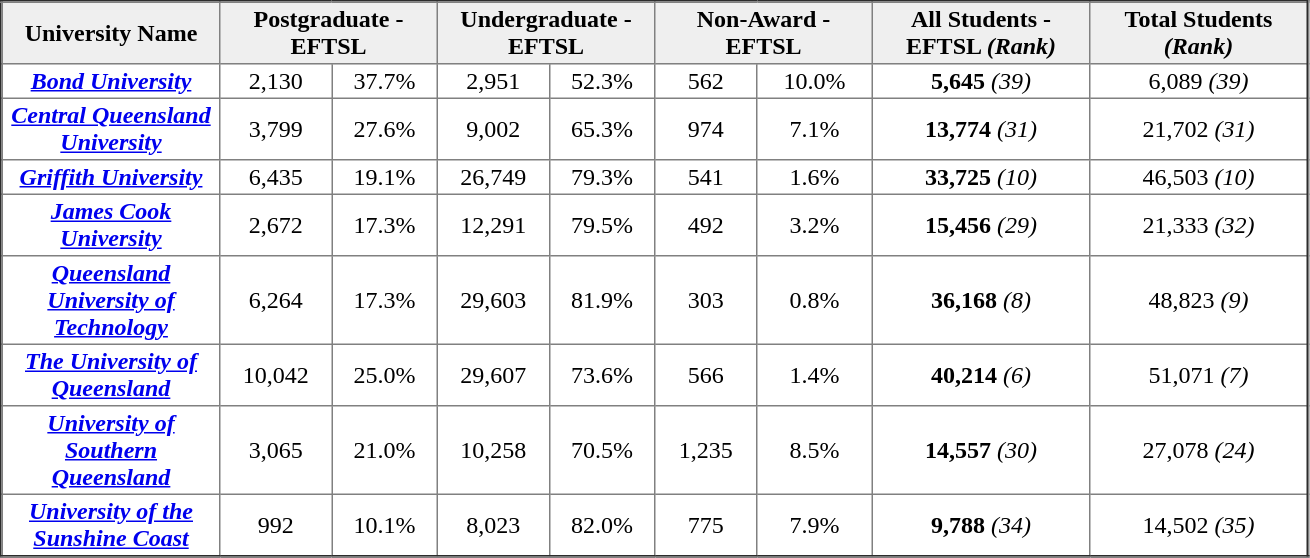<table border="2" cellspacing="1" cellpadding="2" style="border-collapse: collapse;">
<tr>
<th colspan=1 style="background:#efefef;" align=center width=140>University Name</th>
<th colspan=2 style="background:#efefef;" align=center width=140>Postgraduate - EFTSL</th>
<th colspan=2 style="background:#efefef;" align=center width=140>Undergraduate - EFTSL</th>
<th colspan=2 style="background:#efefef;" align=center width=140>Non-Award - EFTSL</th>
<th colspan=1 style="background:#efefef;" align=center width=140>All Students - EFTSL <em>(Rank)</em></th>
<th colspan=1 style="background:#efefef;" align=center width=140>Total Students <em>(Rank)</em></th>
</tr>
<tr>
<td align=center><strong><em><a href='#'>Bond University</a></em></strong></td>
<td align=center>2,130</td>
<td align=center>37.7%</td>
<td align=center>2,951</td>
<td align=center>52.3%</td>
<td align=center>562</td>
<td align=center>10.0%</td>
<td align=center><strong>5,645</strong> <em>(39)</em></td>
<td align=center>6,089 <em>(39)</em></td>
</tr>
<tr>
<td align=center><strong><em><a href='#'>Central Queensland University</a></em></strong></td>
<td align=center>3,799</td>
<td align=center>27.6%</td>
<td align=center>9,002</td>
<td align=center>65.3%</td>
<td align=center>974</td>
<td align=center>7.1%</td>
<td align=center><strong>13,774</strong> <em>(31)</em></td>
<td align=center>21,702 <em>(31)</em></td>
</tr>
<tr>
<td align=center><strong><em><a href='#'>Griffith University</a></em></strong></td>
<td align=center>6,435</td>
<td align=center>19.1%</td>
<td align=center>26,749</td>
<td align=center>79.3%</td>
<td align=center>541</td>
<td align=center>1.6%</td>
<td align=center><strong>33,725</strong> <em>(10)</em></td>
<td align=center>46,503 <em>(10)</em></td>
</tr>
<tr>
<td align=center><strong><em><a href='#'>James Cook University</a></em></strong></td>
<td align=center>2,672</td>
<td align=center>17.3%</td>
<td align=center>12,291</td>
<td align=center>79.5%</td>
<td align=center>492</td>
<td align=center>3.2%</td>
<td align=center><strong>15,456</strong> <em>(29)</em></td>
<td align=center>21,333 <em>(32)</em></td>
</tr>
<tr>
<td align=center><strong><em><a href='#'>Queensland University of Technology</a></em></strong></td>
<td align=center>6,264</td>
<td align=center>17.3%</td>
<td align=center>29,603</td>
<td align=center>81.9%</td>
<td align=center>303</td>
<td align=center>0.8%</td>
<td align=center><strong>36,168</strong> <em>(8)</em></td>
<td align=center>48,823 <em>(9)</em></td>
</tr>
<tr>
<td align=center><strong><em><a href='#'>The University of Queensland</a></em></strong></td>
<td align=center>10,042</td>
<td align=center>25.0%</td>
<td align=center>29,607</td>
<td align=center>73.6%</td>
<td align=center>566</td>
<td align=center>1.4%</td>
<td align=center><strong>40,214</strong> <em>(6)</em></td>
<td align=center>51,071 <em>(7)</em></td>
</tr>
<tr>
<td align=center><strong><em><a href='#'>University of Southern Queensland</a></em></strong></td>
<td align=center>3,065</td>
<td align=center>21.0%</td>
<td align=center>10,258</td>
<td align=center>70.5%</td>
<td align=center>1,235</td>
<td align=center>8.5%</td>
<td align=center><strong>14,557</strong> <em>(30)</em></td>
<td align=center>27,078 <em>(24)</em></td>
</tr>
<tr>
<td align=center><strong><em><a href='#'>University of the Sunshine Coast</a></em></strong></td>
<td align=center>992</td>
<td align=center>10.1%</td>
<td align=center>8,023</td>
<td align=center>82.0%</td>
<td align=center>775</td>
<td align=center>7.9%</td>
<td align=center><strong>9,788</strong> <em>(34)</em></td>
<td align=center>14,502 <em>(35)</em></td>
</tr>
<tr>
</tr>
</table>
